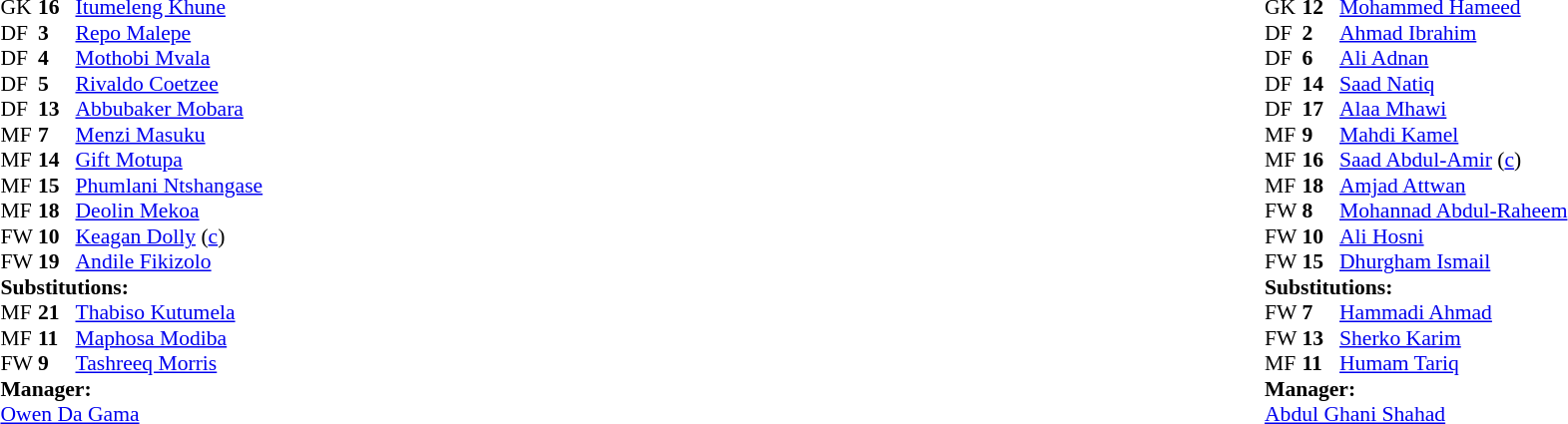<table width="100%">
<tr>
<td valign="top" width="50%"><br><table style="font-size: 90%" cellspacing="0" cellpadding="0">
<tr>
<th width="25"></th>
<th width="25"></th>
</tr>
<tr>
<td>GK</td>
<td><strong>16</strong></td>
<td><a href='#'>Itumeleng Khune</a></td>
</tr>
<tr>
<td>DF</td>
<td><strong>3</strong></td>
<td><a href='#'>Repo Malepe</a></td>
</tr>
<tr>
<td>DF</td>
<td><strong>4</strong></td>
<td><a href='#'>Mothobi Mvala</a></td>
<td></td>
</tr>
<tr>
<td>DF</td>
<td><strong>5</strong></td>
<td><a href='#'>Rivaldo Coetzee</a></td>
</tr>
<tr>
<td>DF</td>
<td><strong>13</strong></td>
<td><a href='#'>Abbubaker Mobara</a></td>
</tr>
<tr>
<td>MF</td>
<td><strong>7</strong></td>
<td><a href='#'>Menzi Masuku</a></td>
<td></td>
<td></td>
</tr>
<tr>
<td>MF</td>
<td><strong>14</strong></td>
<td><a href='#'>Gift Motupa</a></td>
</tr>
<tr>
<td>MF</td>
<td><strong>15</strong></td>
<td><a href='#'>Phumlani Ntshangase</a></td>
</tr>
<tr>
<td>MF</td>
<td><strong>18</strong></td>
<td><a href='#'>Deolin Mekoa</a></td>
</tr>
<tr>
<td>FW</td>
<td><strong>10</strong></td>
<td><a href='#'>Keagan Dolly</a> (<a href='#'>c</a>)</td>
<td></td>
<td></td>
</tr>
<tr>
<td>FW</td>
<td><strong>19</strong></td>
<td><a href='#'>Andile Fikizolo</a></td>
<td></td>
<td></td>
</tr>
<tr>
<td colspan=3><strong>Substitutions:</strong></td>
</tr>
<tr>
<td>MF</td>
<td><strong>21</strong></td>
<td><a href='#'>Thabiso Kutumela</a></td>
<td></td>
<td></td>
</tr>
<tr>
<td>MF</td>
<td><strong>11</strong></td>
<td><a href='#'>Maphosa Modiba</a></td>
<td></td>
<td></td>
</tr>
<tr>
<td>FW</td>
<td><strong>9</strong></td>
<td><a href='#'>Tashreeq Morris</a></td>
<td></td>
<td></td>
</tr>
<tr>
<td colspan=3><strong>Manager:</strong></td>
</tr>
<tr>
<td colspan=3><a href='#'>Owen Da Gama</a></td>
</tr>
</table>
</td>
<td valign="top"></td>
<td valign="top" width="50%"><br><table style="font-size: 90%" cellspacing="0" cellpadding="0" align="center">
<tr>
<th width="25"></th>
<th width="25"></th>
</tr>
<tr>
<td>GK</td>
<td><strong>12</strong></td>
<td><a href='#'>Mohammed Hameed</a></td>
</tr>
<tr>
<td>DF</td>
<td><strong>2</strong></td>
<td><a href='#'>Ahmad Ibrahim</a></td>
</tr>
<tr>
<td>DF</td>
<td><strong>6</strong></td>
<td><a href='#'>Ali Adnan</a></td>
<td></td>
<td></td>
</tr>
<tr>
<td>DF</td>
<td><strong>14</strong></td>
<td><a href='#'>Saad Natiq</a></td>
</tr>
<tr>
<td>DF</td>
<td><strong>17</strong></td>
<td><a href='#'>Alaa Mhawi</a></td>
</tr>
<tr>
<td>MF</td>
<td><strong>9</strong></td>
<td><a href='#'>Mahdi Kamel</a></td>
<td></td>
<td></td>
</tr>
<tr>
<td>MF</td>
<td><strong>16</strong></td>
<td><a href='#'>Saad Abdul-Amir</a> (<a href='#'>c</a>)</td>
</tr>
<tr>
<td>MF</td>
<td><strong>18</strong></td>
<td><a href='#'>Amjad Attwan</a></td>
</tr>
<tr>
<td>FW</td>
<td><strong>8</strong></td>
<td><a href='#'>Mohannad Abdul-Raheem</a></td>
</tr>
<tr>
<td>FW</td>
<td><strong>10</strong></td>
<td><a href='#'>Ali Hosni</a></td>
<td></td>
<td></td>
</tr>
<tr>
<td>FW</td>
<td><strong>15</strong></td>
<td><a href='#'>Dhurgham Ismail</a></td>
</tr>
<tr>
<td colspan=3><strong>Substitutions:</strong></td>
</tr>
<tr>
<td>FW</td>
<td><strong>7</strong></td>
<td><a href='#'>Hammadi Ahmad</a></td>
<td></td>
<td></td>
</tr>
<tr>
<td>FW</td>
<td><strong>13</strong></td>
<td><a href='#'>Sherko Karim</a></td>
<td></td>
<td></td>
</tr>
<tr>
<td>MF</td>
<td><strong>11</strong></td>
<td><a href='#'>Humam Tariq</a></td>
<td></td>
<td></td>
</tr>
<tr>
<td colspan=3><strong>Manager:</strong></td>
</tr>
<tr>
<td colspan=3><a href='#'>Abdul Ghani Shahad</a></td>
</tr>
</table>
</td>
</tr>
</table>
